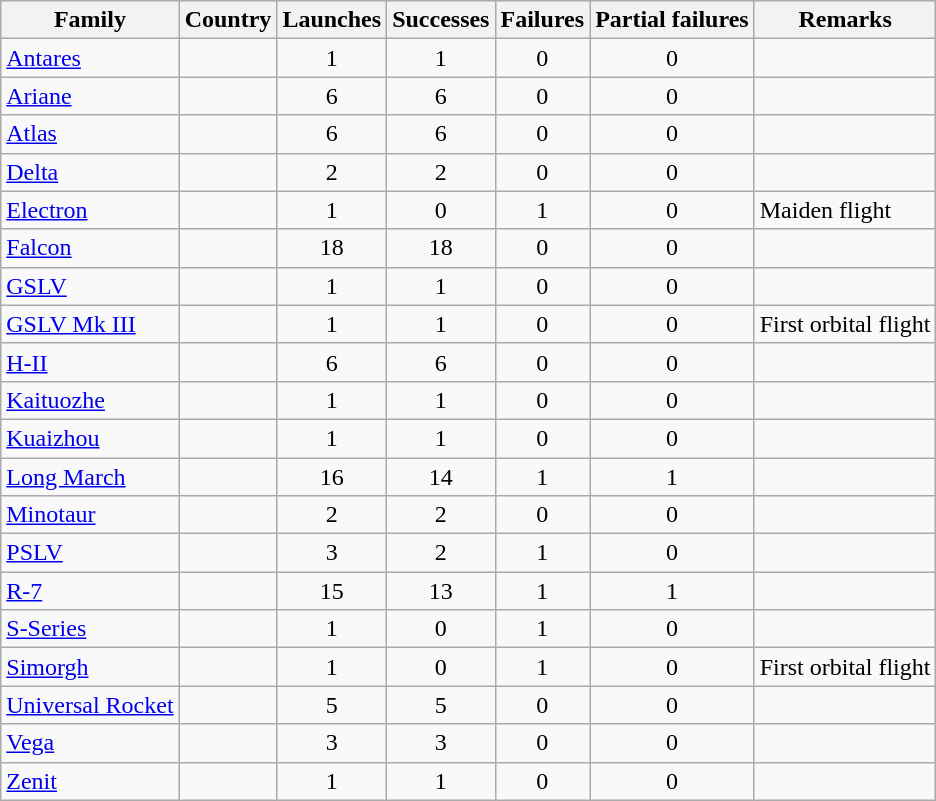<table class="wikitable sortable collapsible collapsed" style=text-align:center>
<tr>
<th>Family</th>
<th>Country</th>
<th>Launches</th>
<th>Successes</th>
<th>Failures</th>
<th>Partial failures</th>
<th>Remarks</th>
</tr>
<tr>
<td align=left><a href='#'>Antares</a></td>
<td align=left></td>
<td>1</td>
<td>1</td>
<td>0</td>
<td>0</td>
<td></td>
</tr>
<tr>
<td align=left><a href='#'>Ariane</a></td>
<td align=left></td>
<td>6</td>
<td>6</td>
<td>0</td>
<td>0</td>
<td></td>
</tr>
<tr>
<td align=left><a href='#'>Atlas</a></td>
<td align=left></td>
<td>6</td>
<td>6</td>
<td>0</td>
<td>0</td>
<td></td>
</tr>
<tr>
<td align=left><a href='#'>Delta</a></td>
<td align=left></td>
<td>2</td>
<td>2</td>
<td>0</td>
<td>0</td>
<td></td>
</tr>
<tr>
<td align=left><a href='#'>Electron</a></td>
<td align=left></td>
<td>1</td>
<td>0</td>
<td>1</td>
<td>0</td>
<td align=left>Maiden flight</td>
</tr>
<tr>
<td align=left><a href='#'>Falcon</a></td>
<td align=left></td>
<td>18</td>
<td>18</td>
<td>0</td>
<td>0</td>
<td></td>
</tr>
<tr>
<td align=left><a href='#'>GSLV</a></td>
<td align=left></td>
<td>1</td>
<td>1</td>
<td>0</td>
<td>0</td>
<td></td>
</tr>
<tr>
<td align=left><a href='#'>GSLV Mk III</a></td>
<td align=left></td>
<td>1</td>
<td>1</td>
<td>0</td>
<td>0</td>
<td align=left>First orbital flight</td>
</tr>
<tr>
<td align=left><a href='#'>H-II</a></td>
<td align=left></td>
<td>6</td>
<td>6</td>
<td>0</td>
<td>0</td>
<td></td>
</tr>
<tr>
<td align=left><a href='#'>Kaituozhe</a></td>
<td align=left></td>
<td>1</td>
<td>1</td>
<td>0</td>
<td>0</td>
<td></td>
</tr>
<tr>
<td align=left><a href='#'>Kuaizhou</a></td>
<td align=left></td>
<td>1</td>
<td>1</td>
<td>0</td>
<td>0</td>
<td></td>
</tr>
<tr>
<td align=left><a href='#'>Long March</a></td>
<td align=left></td>
<td>16</td>
<td>14</td>
<td>1</td>
<td>1</td>
<td></td>
</tr>
<tr>
<td align=left><a href='#'>Minotaur</a></td>
<td align=left></td>
<td>2</td>
<td>2</td>
<td>0</td>
<td>0</td>
<td></td>
</tr>
<tr>
<td align=left><a href='#'>PSLV</a></td>
<td align=left></td>
<td>3</td>
<td>2</td>
<td>1</td>
<td>0</td>
<td></td>
</tr>
<tr>
<td align=left><a href='#'>R-7</a></td>
<td align=left></td>
<td>15</td>
<td>13</td>
<td>1</td>
<td>1</td>
<td></td>
</tr>
<tr>
<td align=left><a href='#'>S-Series</a></td>
<td align=left></td>
<td>1</td>
<td>0</td>
<td>1</td>
<td>0</td>
<td></td>
</tr>
<tr>
<td align=left><a href='#'>Simorgh</a></td>
<td align=left></td>
<td>1</td>
<td>0</td>
<td>1</td>
<td>0</td>
<td align=left>First orbital flight</td>
</tr>
<tr>
<td align=left><a href='#'>Universal Rocket</a></td>
<td align=left></td>
<td>5</td>
<td>5</td>
<td>0</td>
<td>0</td>
<td></td>
</tr>
<tr>
<td align=left><a href='#'>Vega</a></td>
<td align=left></td>
<td>3</td>
<td>3</td>
<td>0</td>
<td>0</td>
<td></td>
</tr>
<tr>
<td align=left><a href='#'>Zenit</a></td>
<td align=left></td>
<td>1</td>
<td>1</td>
<td>0</td>
<td>0</td>
<td></td>
</tr>
</table>
